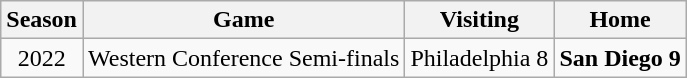<table class="wikitable">
<tr>
<th>Season</th>
<th>Game</th>
<th>Visiting</th>
<th>Home</th>
</tr>
<tr ALIGN=center>
<td>2022</td>
<td>Western Conference Semi-finals</td>
<td>Philadelphia 8</td>
<td><strong>San Diego 9</strong></td>
</tr>
</table>
